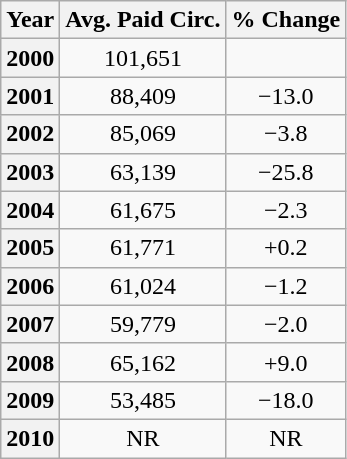<table class="wikitable" style="text-align:center">
<tr>
<th>Year</th>
<th>Avg. Paid Circ.</th>
<th>% Change</th>
</tr>
<tr>
<th>2000</th>
<td>101,651</td>
<td></td>
</tr>
<tr>
<th>2001</th>
<td>88,409</td>
<td>−13.0</td>
</tr>
<tr>
<th>2002</th>
<td>85,069</td>
<td>−3.8</td>
</tr>
<tr>
<th>2003</th>
<td>63,139</td>
<td>−25.8</td>
</tr>
<tr>
<th>2004</th>
<td>61,675</td>
<td>−2.3</td>
</tr>
<tr>
<th>2005</th>
<td>61,771</td>
<td>+0.2</td>
</tr>
<tr>
<th>2006</th>
<td>61,024</td>
<td>−1.2</td>
</tr>
<tr>
<th>2007</th>
<td>59,779</td>
<td>−2.0</td>
</tr>
<tr>
<th>2008</th>
<td>65,162</td>
<td>+9.0</td>
</tr>
<tr>
<th>2009</th>
<td>53,485</td>
<td>−18.0</td>
</tr>
<tr>
<th>2010</th>
<td>NR</td>
<td>NR</td>
</tr>
</table>
